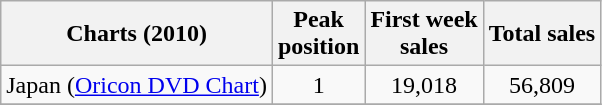<table class="wikitable sortable">
<tr>
<th>Charts (2010)</th>
<th>Peak<br>position</th>
<th>First week<br>sales</th>
<th>Total sales</th>
</tr>
<tr>
<td>Japan (<a href='#'>Oricon DVD Chart</a>)</td>
<td align="center">1</td>
<td align="center" rowspan="1">19,018</td>
<td align="center" rowspan="1">56,809</td>
</tr>
<tr>
</tr>
</table>
